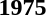<table>
<tr>
<td><strong>1975</strong><br></td>
</tr>
</table>
